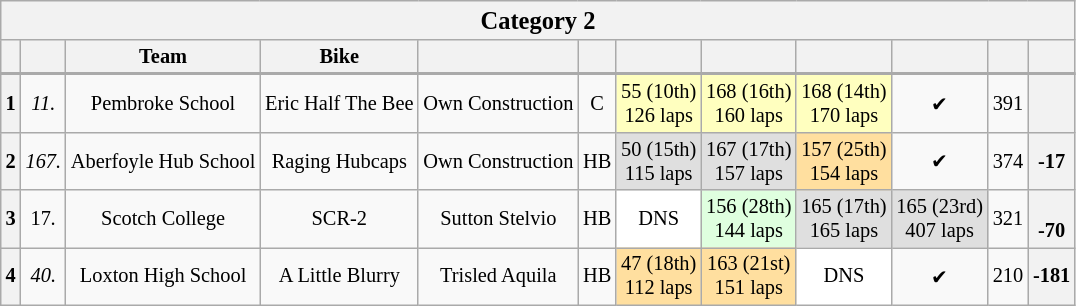<table class="wikitable collapsible collapsed" style="font-size: 85%; text-align:center">
<tr>
<th colspan="12" width="500"><big>Category 2</big></th>
</tr>
<tr>
<th valign="middle"></th>
<th valign="middle" "width="4"></th>
<th valign="middle">Team</th>
<th valign="middle">Bike</th>
<th valign="middle"></th>
<th valign="middle"></th>
<th><a href='#'></a><br></th>
<th><a href='#'></a><br></th>
<th><a href='#'></a><br></th>
<th><a href='#'></a><br></th>
<th valign="middle"></th>
<th valign="middle"></th>
</tr>
<tr>
</tr>
<tr style="border-top:2px solid #aaaaaa">
<th>1</th>
<td><em>11.</em></td>
<td>Pembroke School</td>
<td>Eric Half The Bee</td>
<td>Own Construction</td>
<td>C</td>
<td bgcolor="#FFFFBF">55 (10th)<br>126 laps</td>
<td bgcolor="#FFFFBF">168 (16th)<br>160 laps</td>
<td bgcolor="#FFFFBF">168 (14th)<br>170 laps</td>
<td>✔</td>
<td>391</td>
<th></th>
</tr>
<tr>
<th>2</th>
<td><em>167.</em></td>
<td>Aberfoyle Hub School</td>
<td>Raging Hubcaps</td>
<td>Own Construction</td>
<td>HB</td>
<td bgcolor="#dfdfdf">50 (15th)<br>115 laps</td>
<td bgcolor="#dfdfdf">167 (17th)<br>157 laps</td>
<td bgcolor="#ffdf9f">157 (25th)<br>154 laps</td>
<td>✔</td>
<td>374</td>
<th>-17</th>
</tr>
<tr>
<th>3</th>
<td>17<em>.</em></td>
<td>Scotch College</td>
<td>SCR-2</td>
<td>Sutton Stelvio</td>
<td>HB</td>
<td bgcolor="#FFFFFF">DNS</td>
<td bgcolor="#dfffdf">156 (28th)<br>144 laps</td>
<td bgcolor="#dfdfdf">165 (17th)<br>165 laps</td>
<td bgcolor="#dfdfdf">165 (23rd)<br>407 laps</td>
<td>321</td>
<th><br>-70</th>
</tr>
<tr>
<th>4</th>
<td><em>40.</em></td>
<td>Loxton High School</td>
<td>A Little Blurry</td>
<td>Trisled Aquila</td>
<td>HB</td>
<td bgcolor="#ffdf9f">47 (18th)<br>112 laps</td>
<td bgcolor="#ffdf9f">163 (21st)<br>151 laps</td>
<td bgcolor="#FFFFFF">DNS</td>
<td>✔</td>
<td>210</td>
<th>-181</th>
</tr>
</table>
